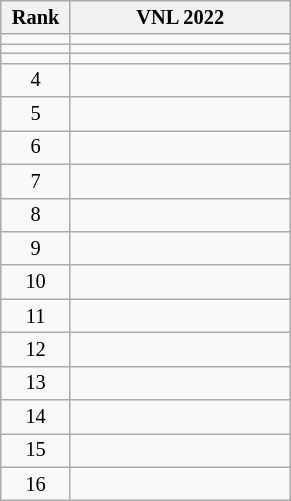<table class="wikitable sortable" style="font-size:85%; text-align:center;">
<tr>
<th width=40>Rank</th>
<th width=140>VNL 2022</th>
</tr>
<tr>
<td></td>
<td style="text-align:left"></td>
</tr>
<tr>
<td></td>
<td style="text-align:left"></td>
</tr>
<tr>
<td></td>
<td style="text-align:left"></td>
</tr>
<tr>
<td>4</td>
<td style="text-align:left"></td>
</tr>
<tr>
<td>5</td>
<td style="text-align:left"></td>
</tr>
<tr>
<td>6</td>
<td style="text-align:left"></td>
</tr>
<tr>
<td>7</td>
<td style="text-align:left"></td>
</tr>
<tr>
<td>8</td>
<td style="text-align:left"></td>
</tr>
<tr>
<td>9</td>
<td style="text-align:left"></td>
</tr>
<tr>
<td>10</td>
<td style="text-align:left"></td>
</tr>
<tr>
<td>11</td>
<td style="text-align:left"></td>
</tr>
<tr>
<td>12</td>
<td style="text-align:left"></td>
</tr>
<tr>
<td>13</td>
<td style="text-align:left"></td>
</tr>
<tr>
<td>14</td>
<td style="text-align:left"></td>
</tr>
<tr>
<td>15</td>
<td style="text-align:left"></td>
</tr>
<tr>
<td>16</td>
<td style="text-align:left"></td>
</tr>
</table>
